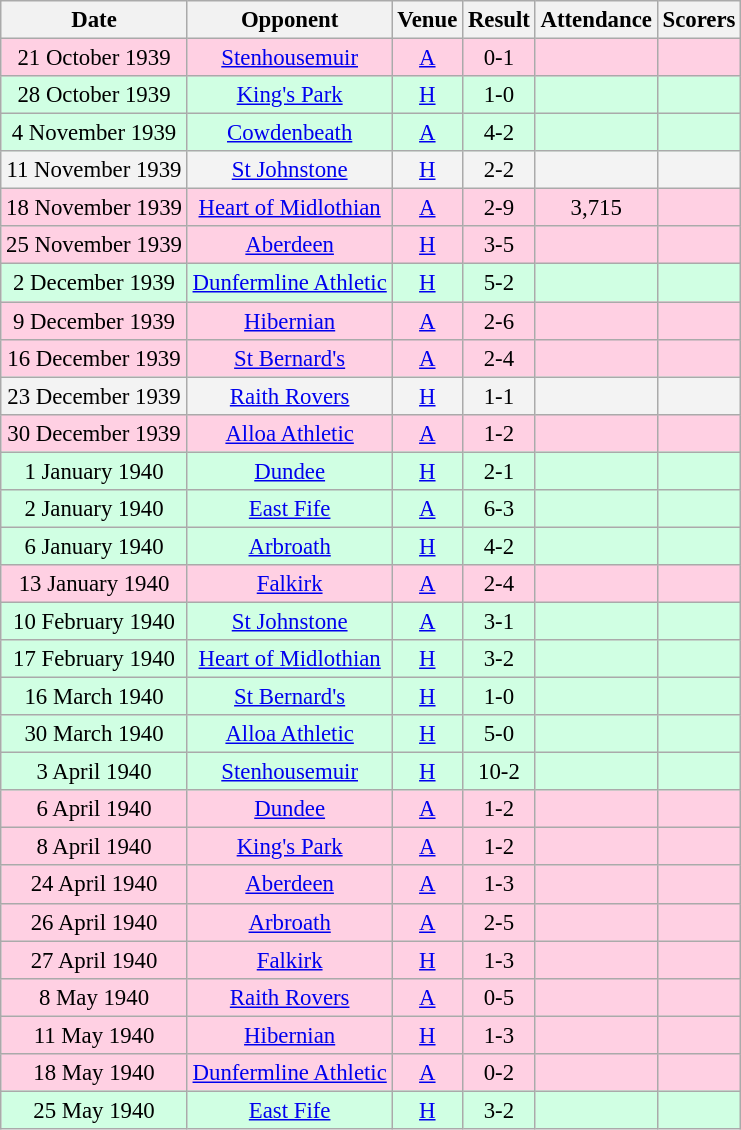<table class="wikitable sortable" style="font-size:95%; text-align:center">
<tr>
<th>Date</th>
<th>Opponent</th>
<th>Venue</th>
<th>Result</th>
<th>Attendance</th>
<th>Scorers</th>
</tr>
<tr bgcolor = "#ffd0e3">
<td>21 October 1939</td>
<td><a href='#'>Stenhousemuir</a></td>
<td><a href='#'>A</a></td>
<td>0-1</td>
<td></td>
<td></td>
</tr>
<tr bgcolor = "#d0ffe3">
<td>28 October 1939</td>
<td><a href='#'>King's Park</a></td>
<td><a href='#'>H</a></td>
<td>1-0</td>
<td></td>
<td></td>
</tr>
<tr bgcolor = "#d0ffe3">
<td>4 November 1939</td>
<td><a href='#'>Cowdenbeath</a></td>
<td><a href='#'>A</a></td>
<td>4-2</td>
<td></td>
<td></td>
</tr>
<tr bgcolor = "#f3f3f3">
<td>11 November 1939</td>
<td><a href='#'>St Johnstone</a></td>
<td><a href='#'>H</a></td>
<td>2-2</td>
<td></td>
<td></td>
</tr>
<tr bgcolor = "#ffd0e3">
<td>18 November 1939</td>
<td><a href='#'>Heart of Midlothian</a></td>
<td><a href='#'>A</a></td>
<td>2-9</td>
<td>3,715</td>
<td></td>
</tr>
<tr bgcolor = "#ffd0e3">
<td>25 November 1939</td>
<td><a href='#'>Aberdeen</a></td>
<td><a href='#'>H</a></td>
<td>3-5</td>
<td></td>
<td></td>
</tr>
<tr bgcolor = "#d0ffe3">
<td>2 December 1939</td>
<td><a href='#'>Dunfermline Athletic</a></td>
<td><a href='#'>H</a></td>
<td>5-2</td>
<td></td>
<td></td>
</tr>
<tr bgcolor = "#ffd0e3">
<td>9 December 1939</td>
<td><a href='#'>Hibernian</a></td>
<td><a href='#'>A</a></td>
<td>2-6</td>
<td></td>
<td></td>
</tr>
<tr bgcolor = "#ffd0e3">
<td>16 December 1939</td>
<td><a href='#'>St Bernard's</a></td>
<td><a href='#'>A</a></td>
<td>2-4</td>
<td></td>
<td></td>
</tr>
<tr bgcolor = "#f3f3f3">
<td>23 December 1939</td>
<td><a href='#'>Raith Rovers</a></td>
<td><a href='#'>H</a></td>
<td>1-1</td>
<td></td>
<td></td>
</tr>
<tr bgcolor = "#ffd0e3">
<td>30 December 1939</td>
<td><a href='#'>Alloa Athletic</a></td>
<td><a href='#'>A</a></td>
<td>1-2</td>
<td></td>
<td></td>
</tr>
<tr bgcolor = "#d0ffe3">
<td>1 January 1940</td>
<td><a href='#'>Dundee</a></td>
<td><a href='#'>H</a></td>
<td>2-1</td>
<td></td>
<td></td>
</tr>
<tr bgcolor = "#d0ffe3">
<td>2 January 1940</td>
<td><a href='#'>East Fife</a></td>
<td><a href='#'>A</a></td>
<td>6-3</td>
<td></td>
<td></td>
</tr>
<tr bgcolor = "#d0ffe3">
<td>6 January 1940</td>
<td><a href='#'>Arbroath</a></td>
<td><a href='#'>H</a></td>
<td>4-2</td>
<td></td>
<td></td>
</tr>
<tr bgcolor = "#ffd0e3">
<td>13 January 1940</td>
<td><a href='#'>Falkirk</a></td>
<td><a href='#'>A</a></td>
<td>2-4</td>
<td></td>
<td></td>
</tr>
<tr bgcolor = "#d0ffe3">
<td>10 February 1940</td>
<td><a href='#'>St Johnstone</a></td>
<td><a href='#'>A</a></td>
<td>3-1</td>
<td></td>
<td></td>
</tr>
<tr bgcolor = "#d0ffe3">
<td>17 February 1940</td>
<td><a href='#'>Heart of Midlothian</a></td>
<td><a href='#'>H</a></td>
<td>3-2</td>
<td></td>
<td></td>
</tr>
<tr bgcolor = "#d0ffe3">
<td>16 March 1940</td>
<td><a href='#'>St Bernard's</a></td>
<td><a href='#'>H</a></td>
<td>1-0</td>
<td></td>
<td></td>
</tr>
<tr bgcolor = "#d0ffe3">
<td>30 March 1940</td>
<td><a href='#'>Alloa Athletic</a></td>
<td><a href='#'>H</a></td>
<td>5-0</td>
<td></td>
<td></td>
</tr>
<tr bgcolor = "#d0ffe3">
<td>3 April 1940</td>
<td><a href='#'>Stenhousemuir</a></td>
<td><a href='#'>H</a></td>
<td>10-2</td>
<td></td>
<td></td>
</tr>
<tr bgcolor = "#ffd0e3">
<td>6 April 1940</td>
<td><a href='#'>Dundee</a></td>
<td><a href='#'>A</a></td>
<td>1-2</td>
<td></td>
<td></td>
</tr>
<tr bgcolor = "#ffd0e3">
<td>8 April 1940</td>
<td><a href='#'>King's Park</a></td>
<td><a href='#'>A</a></td>
<td>1-2</td>
<td></td>
<td></td>
</tr>
<tr bgcolor = "#ffd0e3">
<td>24 April 1940</td>
<td><a href='#'>Aberdeen</a></td>
<td><a href='#'>A</a></td>
<td>1-3</td>
<td></td>
<td></td>
</tr>
<tr bgcolor = "#ffd0e3">
<td>26 April 1940</td>
<td><a href='#'>Arbroath</a></td>
<td><a href='#'>A</a></td>
<td>2-5</td>
<td></td>
<td></td>
</tr>
<tr bgcolor = "#ffd0e3">
<td>27 April 1940</td>
<td><a href='#'>Falkirk</a></td>
<td><a href='#'>H</a></td>
<td>1-3</td>
<td></td>
<td></td>
</tr>
<tr bgcolor = "#ffd0e3">
<td>8 May 1940</td>
<td><a href='#'>Raith Rovers</a></td>
<td><a href='#'>A</a></td>
<td>0-5</td>
<td></td>
<td></td>
</tr>
<tr bgcolor = "#ffd0e3">
<td>11 May 1940</td>
<td><a href='#'>Hibernian</a></td>
<td><a href='#'>H</a></td>
<td>1-3</td>
<td></td>
<td></td>
</tr>
<tr bgcolor = "#ffd0e3">
<td>18 May 1940</td>
<td><a href='#'>Dunfermline Athletic</a></td>
<td><a href='#'>A</a></td>
<td>0-2</td>
<td></td>
<td></td>
</tr>
<tr bgcolor = "#d0ffe3">
<td>25 May 1940</td>
<td><a href='#'>East Fife</a></td>
<td><a href='#'>H</a></td>
<td>3-2</td>
<td></td>
<td></td>
</tr>
</table>
